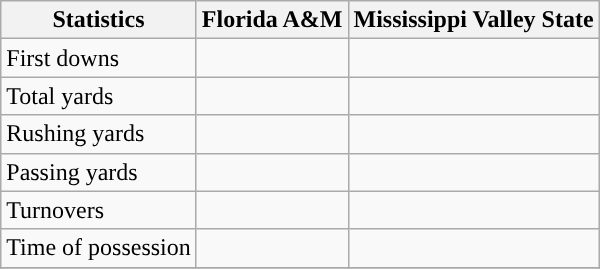<table class="wikitable">
<tr>
<th>Statistics</th>
<th>Florida A&M</th>
<th>Mississippi Valley State</th>
</tr>
<tr>
<td>First downs</td>
<td> </td>
<td> </td>
</tr>
<tr>
<td>Total yards</td>
<td> </td>
<td> </td>
</tr>
<tr>
<td>Rushing yards</td>
<td> </td>
<td> </td>
</tr>
<tr>
<td>Passing yards</td>
<td> </td>
<td> </td>
</tr>
<tr>
<td>Turnovers</td>
<td> </td>
<td> </td>
</tr>
<tr>
<td>Time of possession</td>
<td> </td>
<td> </td>
</tr>
<tr>
</tr>
</table>
